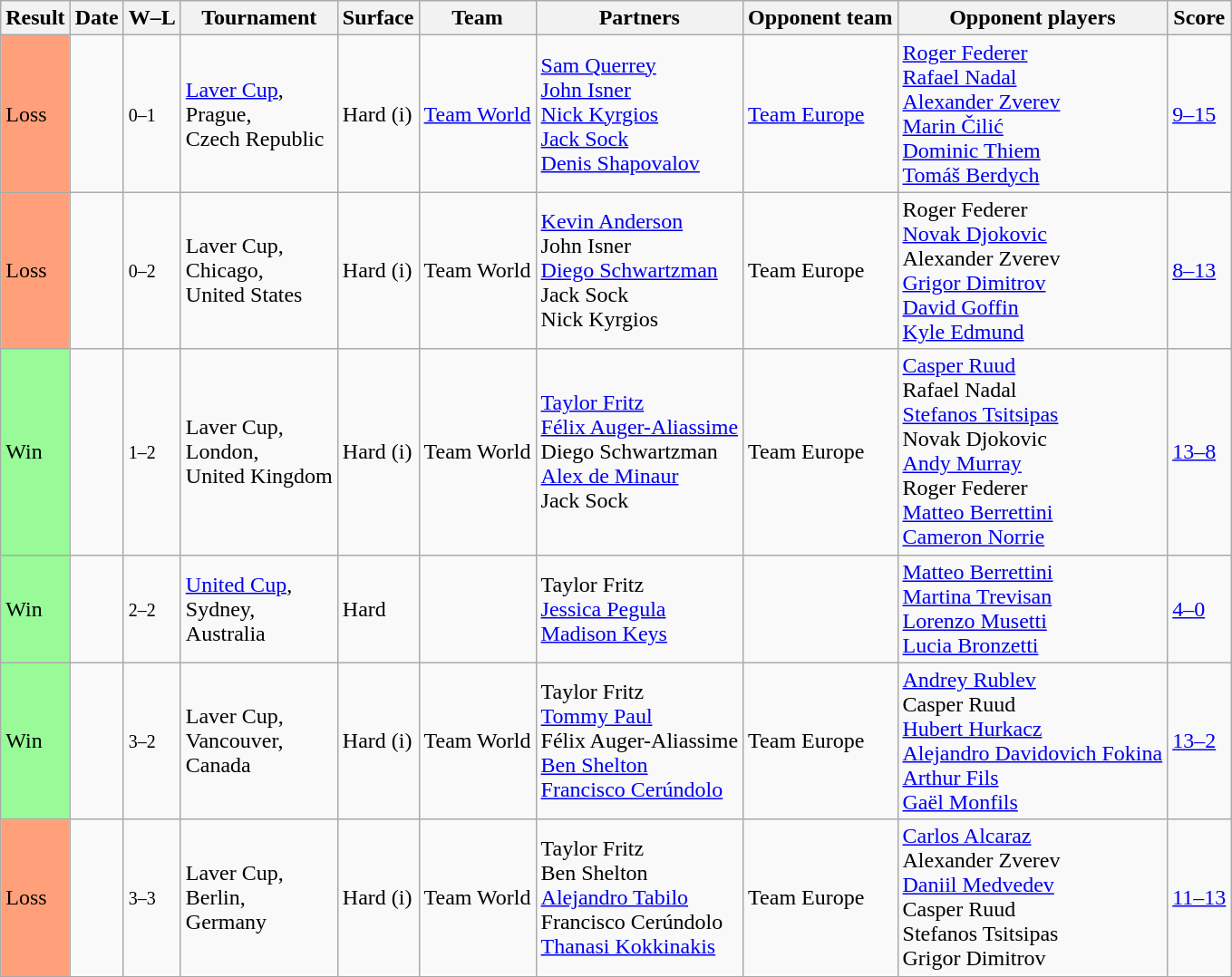<table class="sortable wikitable nowrap">
<tr>
<th>Result</th>
<th>Date</th>
<th class="unsortable">W–L</th>
<th>Tournament</th>
<th>Surface</th>
<th>Team</th>
<th class=unsortable>Partners</th>
<th class=unsortable>Opponent team</th>
<th class=unsortable>Opponent players</th>
<th class=unsortable>Score</th>
</tr>
<tr>
<td style=background:#ffa07a>Loss</td>
<td><a href='#'></a></td>
<td><small>0–1</small></td>
<td><a href='#'>Laver Cup</a>, <br> Prague, <br> Czech Republic</td>
<td>Hard (i)</td>
<td> <a href='#'>Team World</a></td>
<td><a href='#'>Sam Querrey</a><br><a href='#'>John Isner</a><br><a href='#'>Nick Kyrgios</a><br><a href='#'>Jack Sock</a><br><a href='#'>Denis Shapovalov</a></td>
<td> <a href='#'>Team Europe</a></td>
<td><a href='#'>Roger Federer</a><br><a href='#'>Rafael Nadal</a><br><a href='#'>Alexander Zverev</a><br><a href='#'>Marin Čilić</a><br><a href='#'>Dominic Thiem</a><br><a href='#'>Tomáš Berdych</a></td>
<td><a href='#'>9–15</a></td>
</tr>
<tr>
<td style=background:#ffa07a>Loss</td>
<td><a href='#'></a></td>
<td><small>0–2</small></td>
<td>Laver Cup, <br> Chicago, <br> United States</td>
<td>Hard (i)</td>
<td> Team World</td>
<td><a href='#'>Kevin Anderson</a><br>John Isner<br><a href='#'>Diego Schwartzman</a><br>Jack Sock<br>Nick Kyrgios</td>
<td> Team Europe</td>
<td>Roger Federer<br><a href='#'>Novak Djokovic</a><br>Alexander Zverev<br><a href='#'>Grigor Dimitrov</a><br><a href='#'>David Goffin</a><br><a href='#'>Kyle Edmund</a></td>
<td><a href='#'>8–13</a></td>
</tr>
<tr>
<td bgcolor=98FB98>Win</td>
<td><a href='#'></a></td>
<td><small>1–2</small></td>
<td>Laver Cup, <br> London, <br> United Kingdom</td>
<td>Hard (i)</td>
<td> Team World</td>
<td><a href='#'>Taylor Fritz</a><br><a href='#'>Félix Auger-Aliassime</a><br>Diego Schwartzman<br><a href='#'>Alex de Minaur</a><br>Jack Sock</td>
<td> Team Europe</td>
<td><a href='#'>Casper Ruud</a><br>Rafael Nadal<br><a href='#'>Stefanos Tsitsipas</a><br>Novak Djokovic<br><a href='#'>Andy Murray</a><br>Roger Federer<br><a href='#'>Matteo Berrettini</a><br><a href='#'>Cameron Norrie</a></td>
<td><a href='#'>13–8</a></td>
</tr>
<tr>
<td bgcolor=98FB98>Win</td>
<td><a href='#'></a></td>
<td><small>2–2</small></td>
<td><a href='#'>United Cup</a>, <br> Sydney, <br> Australia</td>
<td>Hard</td>
<td></td>
<td>Taylor Fritz<br><a href='#'>Jessica Pegula</a><br><a href='#'>Madison Keys</a></td>
<td></td>
<td><a href='#'>Matteo Berrettini</a><br><a href='#'>Martina Trevisan</a><br><a href='#'>Lorenzo Musetti</a><br><a href='#'>Lucia Bronzetti</a></td>
<td><a href='#'>4–0</a></td>
</tr>
<tr>
<td bgcolor=98FB98>Win</td>
<td><a href='#'></a></td>
<td><small>3–2</small></td>
<td>Laver Cup, <br> Vancouver, <br> Canada</td>
<td>Hard (i)</td>
<td> Team World</td>
<td>Taylor Fritz<br><a href='#'>Tommy Paul</a><br>Félix Auger-Aliassime<br><a href='#'>Ben Shelton</a><br><a href='#'>Francisco Cerúndolo</a></td>
<td> Team Europe</td>
<td><a href='#'>Andrey Rublev</a><br>Casper Ruud<br><a href='#'>Hubert Hurkacz</a><br><a href='#'>Alejandro Davidovich Fokina</a><br><a href='#'>Arthur Fils</a><br><a href='#'>Gaël Monfils</a></td>
<td><a href='#'>13–2</a></td>
</tr>
<tr>
<td bgcolor=FFA07A>Loss</td>
<td><a href='#'></a></td>
<td><small>3–3</small></td>
<td>Laver Cup, <br> Berlin, <br> Germany</td>
<td>Hard (i)</td>
<td> Team World</td>
<td>Taylor Fritz<br>Ben Shelton<br><a href='#'>Alejandro Tabilo</a><br>Francisco Cerúndolo<br><a href='#'>Thanasi Kokkinakis</a></td>
<td> Team Europe</td>
<td><a href='#'>Carlos Alcaraz</a><br>Alexander Zverev<br><a href='#'>Daniil Medvedev</a><br>Casper Ruud<br>Stefanos Tsitsipas<br>Grigor Dimitrov</td>
<td><a href='#'>11–13</a></td>
</tr>
<tr>
</tr>
</table>
